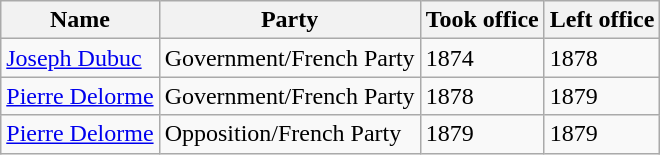<table class="wikitable">
<tr>
<th>Name</th>
<th>Party</th>
<th>Took office</th>
<th>Left office</th>
</tr>
<tr>
<td><a href='#'>Joseph Dubuc</a></td>
<td>Government/French Party</td>
<td>1874</td>
<td>1878</td>
</tr>
<tr>
<td><a href='#'>Pierre Delorme</a></td>
<td>Government/French Party</td>
<td>1878</td>
<td>1879</td>
</tr>
<tr>
<td><a href='#'>Pierre Delorme</a></td>
<td>Opposition/French Party</td>
<td>1879</td>
<td>1879</td>
</tr>
</table>
